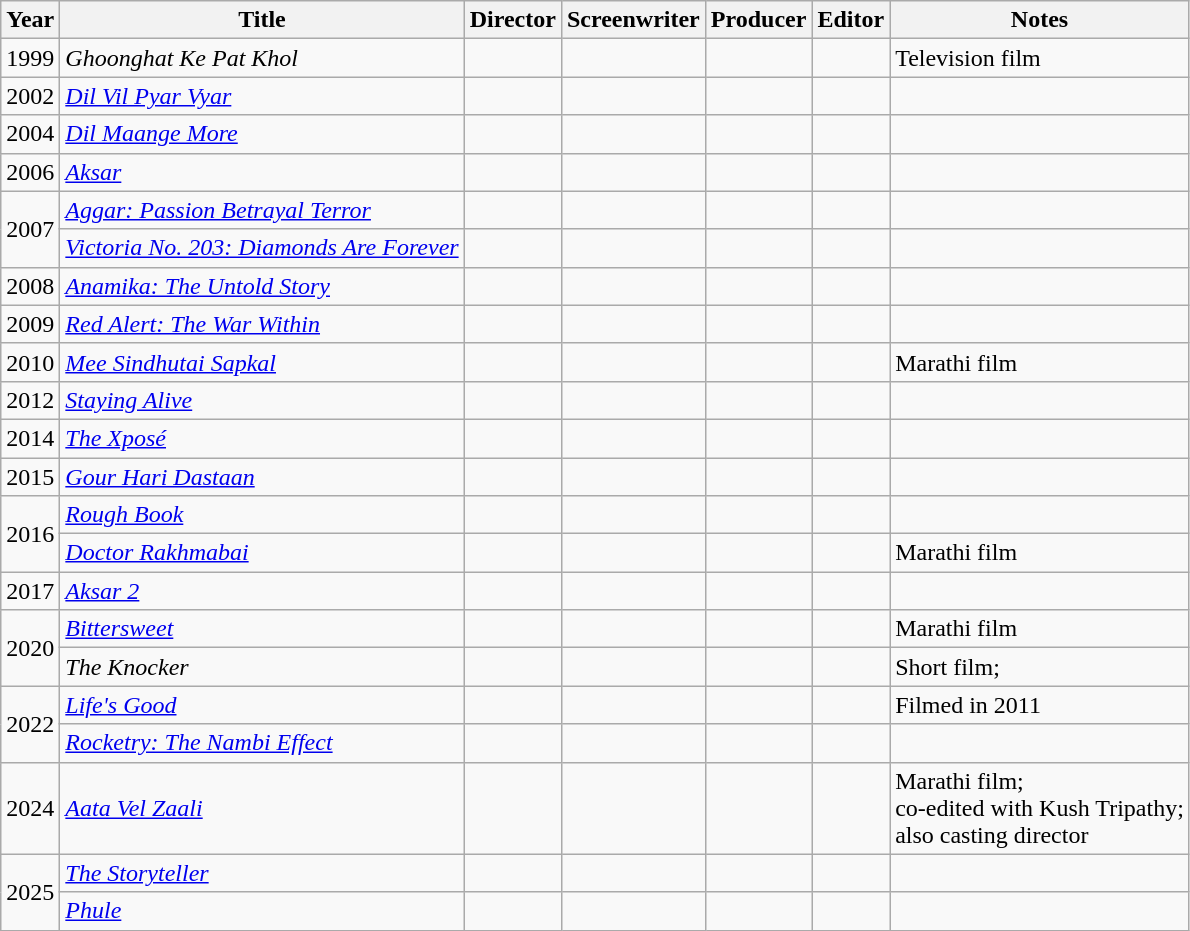<table class="wikitable">
<tr>
<th>Year</th>
<th>Title</th>
<th>Director</th>
<th>Screenwriter</th>
<th>Producer</th>
<th>Editor</th>
<th>Notes</th>
</tr>
<tr>
<td>1999</td>
<td><em>Ghoonghat Ke Pat Khol</em></td>
<td></td>
<td></td>
<td></td>
<td></td>
<td>Television film</td>
</tr>
<tr>
<td>2002</td>
<td><em><a href='#'>Dil Vil Pyar Vyar</a></em></td>
<td></td>
<td></td>
<td></td>
<td></td>
<td></td>
</tr>
<tr>
<td>2004</td>
<td><em><a href='#'>Dil Maange More</a></em></td>
<td></td>
<td></td>
<td></td>
<td></td>
<td></td>
</tr>
<tr>
<td>2006</td>
<td><em><a href='#'>Aksar</a></em></td>
<td></td>
<td></td>
<td></td>
<td></td>
<td></td>
</tr>
<tr>
<td rowspan="2">2007</td>
<td><em><a href='#'>Aggar: Passion Betrayal Terror</a></em></td>
<td></td>
<td></td>
<td></td>
<td></td>
<td></td>
</tr>
<tr>
<td><em><a href='#'>Victoria No. 203: Diamonds Are Forever</a></em></td>
<td></td>
<td></td>
<td></td>
<td></td>
<td></td>
</tr>
<tr>
<td>2008</td>
<td><em><a href='#'>Anamika: The Untold Story</a></em></td>
<td></td>
<td></td>
<td></td>
<td></td>
<td></td>
</tr>
<tr>
<td>2009</td>
<td><em><a href='#'>Red Alert: The War Within</a></em></td>
<td></td>
<td></td>
<td></td>
<td></td>
<td></td>
</tr>
<tr>
<td>2010</td>
<td><em><a href='#'>Mee Sindhutai Sapkal</a></em></td>
<td></td>
<td></td>
<td></td>
<td></td>
<td>Marathi film</td>
</tr>
<tr>
<td>2012</td>
<td><em><a href='#'>Staying Alive</a></em></td>
<td></td>
<td></td>
<td></td>
<td></td>
<td></td>
</tr>
<tr>
<td>2014</td>
<td><em><a href='#'>The Xposé</a></em></td>
<td></td>
<td></td>
<td></td>
<td></td>
<td></td>
</tr>
<tr>
<td>2015</td>
<td><em><a href='#'>Gour Hari Dastaan</a></em></td>
<td></td>
<td></td>
<td></td>
<td></td>
<td></td>
</tr>
<tr>
<td rowspan="2">2016</td>
<td><em><a href='#'>Rough Book</a></em></td>
<td></td>
<td></td>
<td></td>
<td></td>
<td></td>
</tr>
<tr>
<td><em><a href='#'>Doctor Rakhmabai</a></em></td>
<td></td>
<td></td>
<td></td>
<td></td>
<td>Marathi film</td>
</tr>
<tr>
<td>2017</td>
<td><em><a href='#'>Aksar 2</a></em></td>
<td></td>
<td></td>
<td></td>
<td></td>
<td></td>
</tr>
<tr>
<td rowspan=2>2020</td>
<td><em><a href='#'>Bittersweet</a></em></td>
<td></td>
<td></td>
<td></td>
<td></td>
<td>Marathi film</td>
</tr>
<tr>
<td><em>The Knocker</em></td>
<td></td>
<td></td>
<td></td>
<td></td>
<td>Short film;</br></td>
</tr>
<tr>
<td rowspan=2>2022</td>
<td><em><a href='#'>Life's Good</a></em></td>
<td></td>
<td></td>
<td></td>
<td></td>
<td>Filmed in 2011</td>
</tr>
<tr>
<td><em><a href='#'>Rocketry: The Nambi Effect</a></em></td>
<td></td>
<td></td>
<td></td>
<td></td>
<td></td>
</tr>
<tr>
<td>2024</td>
<td><em><a href='#'>Aata Vel Zaali</a></em></td>
<td></td>
<td></td>
<td></td>
<td></td>
<td>Marathi film;</br>co-edited with Kush Tripathy;</br>also casting director</td>
</tr>
<tr>
<td rowspan="2">2025</td>
<td><em><a href='#'>The Storyteller</a></em></td>
<td></td>
<td></td>
<td></td>
<td></td>
<td></td>
</tr>
<tr>
<td><em><a href='#'>Phule</a></em></td>
<td></td>
<td></td>
<td></td>
<td></td>
<td></td>
</tr>
</table>
